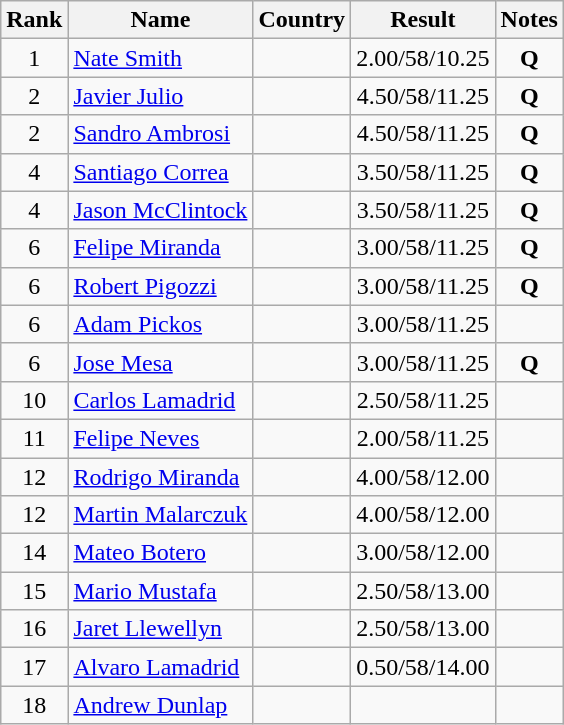<table class="wikitable sortable" style="text-align:center;">
<tr>
<th>Rank</th>
<th>Name</th>
<th>Country</th>
<th>Result</th>
<th>Notes</th>
</tr>
<tr>
<td>1</td>
<td align=left><a href='#'>Nate Smith</a></td>
<td align=left></td>
<td>2.00/58/10.25</td>
<td><strong>Q</strong></td>
</tr>
<tr>
<td>2</td>
<td align=left><a href='#'>Javier Julio</a></td>
<td align=left></td>
<td>4.50/58/11.25</td>
<td><strong>Q</strong></td>
</tr>
<tr>
<td>2</td>
<td align=left><a href='#'>Sandro Ambrosi</a></td>
<td align=left></td>
<td>4.50/58/11.25</td>
<td><strong>Q</strong></td>
</tr>
<tr>
<td>4</td>
<td align=left><a href='#'>Santiago Correa</a></td>
<td align=left></td>
<td>3.50/58/11.25</td>
<td><strong>Q</strong></td>
</tr>
<tr>
<td>4</td>
<td align=left><a href='#'>Jason McClintock</a></td>
<td align=left></td>
<td>3.50/58/11.25</td>
<td><strong>Q</strong></td>
</tr>
<tr>
<td>6</td>
<td align=left><a href='#'>Felipe Miranda</a></td>
<td align=left></td>
<td>3.00/58/11.25</td>
<td><strong>Q</strong></td>
</tr>
<tr>
<td>6</td>
<td align=left><a href='#'>Robert Pigozzi</a></td>
<td align=left></td>
<td>3.00/58/11.25</td>
<td><strong>Q</strong></td>
</tr>
<tr>
<td>6</td>
<td align=left><a href='#'>Adam Pickos</a></td>
<td align=left></td>
<td>3.00/58/11.25</td>
<td></td>
</tr>
<tr>
<td>6</td>
<td align=left><a href='#'>Jose Mesa</a></td>
<td align=left></td>
<td>3.00/58/11.25</td>
<td><strong>Q</strong></td>
</tr>
<tr>
<td>10</td>
<td align=left><a href='#'>Carlos Lamadrid</a></td>
<td align=left></td>
<td>2.50/58/11.25</td>
<td></td>
</tr>
<tr>
<td>11</td>
<td align=left><a href='#'>Felipe Neves</a></td>
<td align=left></td>
<td>2.00/58/11.25</td>
<td></td>
</tr>
<tr>
<td>12</td>
<td align=left><a href='#'>Rodrigo Miranda</a></td>
<td align=left></td>
<td>4.00/58/12.00</td>
<td></td>
</tr>
<tr>
<td>12</td>
<td align=left><a href='#'>Martin Malarczuk</a></td>
<td align=left></td>
<td>4.00/58/12.00</td>
<td></td>
</tr>
<tr>
<td>14</td>
<td align=left><a href='#'>Mateo Botero</a></td>
<td align=left></td>
<td>3.00/58/12.00</td>
<td></td>
</tr>
<tr>
<td>15</td>
<td align=left><a href='#'>Mario Mustafa</a></td>
<td align=left></td>
<td>2.50/58/13.00</td>
<td></td>
</tr>
<tr>
<td>16</td>
<td align=left><a href='#'>Jaret Llewellyn</a></td>
<td align=left></td>
<td>2.50/58/13.00</td>
<td></td>
</tr>
<tr>
<td>17</td>
<td align=left><a href='#'>Alvaro Lamadrid</a></td>
<td align=left></td>
<td>0.50/58/14.00</td>
<td></td>
</tr>
<tr>
<td>18</td>
<td align=left><a href='#'>Andrew Dunlap</a></td>
<td align=left></td>
<td></td>
<td></td>
</tr>
</table>
